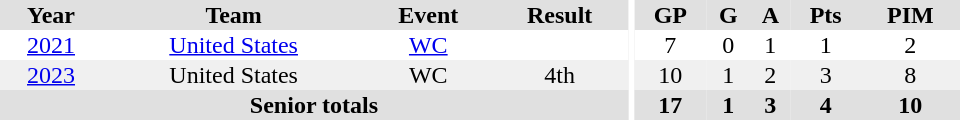<table border="0" cellpadding="1" cellspacing="0" ID="Table3" style="text-align:center; width:40em;">
<tr bgcolor="#e0e0e0">
<th>Year</th>
<th>Team</th>
<th>Event</th>
<th>Result</th>
<th rowspan="99" bgcolor="#ffffff"></th>
<th>GP</th>
<th>G</th>
<th>A</th>
<th>Pts</th>
<th>PIM</th>
</tr>
<tr>
<td><a href='#'>2021</a></td>
<td><a href='#'>United States</a></td>
<td><a href='#'>WC</a></td>
<td></td>
<td>7</td>
<td>0</td>
<td>1</td>
<td>1</td>
<td>2</td>
</tr>
<tr bgcolor="#f0f0f0">
<td><a href='#'>2023</a></td>
<td>United States</td>
<td>WC</td>
<td>4th</td>
<td>10</td>
<td>1</td>
<td>2</td>
<td>3</td>
<td>8</td>
</tr>
<tr bgcolor="#e0e0e0">
<th colspan="4">Senior totals</th>
<th>17</th>
<th>1</th>
<th>3</th>
<th>4</th>
<th>10</th>
</tr>
</table>
